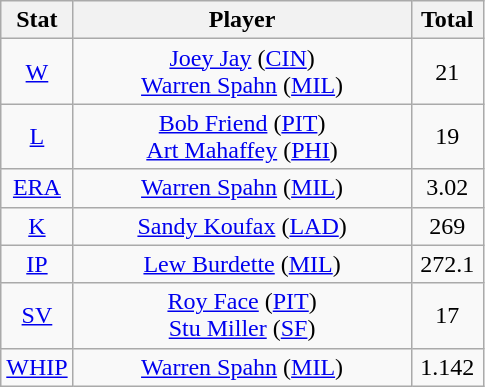<table class="wikitable" style="text-align:center;">
<tr>
<th style="width:15%;">Stat</th>
<th>Player</th>
<th style="width:15%;">Total</th>
</tr>
<tr>
<td><a href='#'>W</a></td>
<td><a href='#'>Joey Jay</a> (<a href='#'>CIN</a>)<br><a href='#'>Warren Spahn</a> (<a href='#'>MIL</a>)</td>
<td>21</td>
</tr>
<tr>
<td><a href='#'>L</a></td>
<td><a href='#'>Bob Friend</a> (<a href='#'>PIT</a>)<br><a href='#'>Art Mahaffey</a> (<a href='#'>PHI</a>)</td>
<td>19</td>
</tr>
<tr>
<td><a href='#'>ERA</a></td>
<td><a href='#'>Warren Spahn</a> (<a href='#'>MIL</a>)</td>
<td>3.02</td>
</tr>
<tr>
<td><a href='#'>K</a></td>
<td><a href='#'>Sandy Koufax</a> (<a href='#'>LAD</a>)</td>
<td>269</td>
</tr>
<tr>
<td><a href='#'>IP</a></td>
<td><a href='#'>Lew Burdette</a> (<a href='#'>MIL</a>)</td>
<td>272.1</td>
</tr>
<tr>
<td><a href='#'>SV</a></td>
<td><a href='#'>Roy Face</a> (<a href='#'>PIT</a>)<br><a href='#'>Stu Miller</a> (<a href='#'>SF</a>)</td>
<td>17</td>
</tr>
<tr>
<td><a href='#'>WHIP</a></td>
<td><a href='#'>Warren Spahn</a> (<a href='#'>MIL</a>)</td>
<td>1.142</td>
</tr>
</table>
